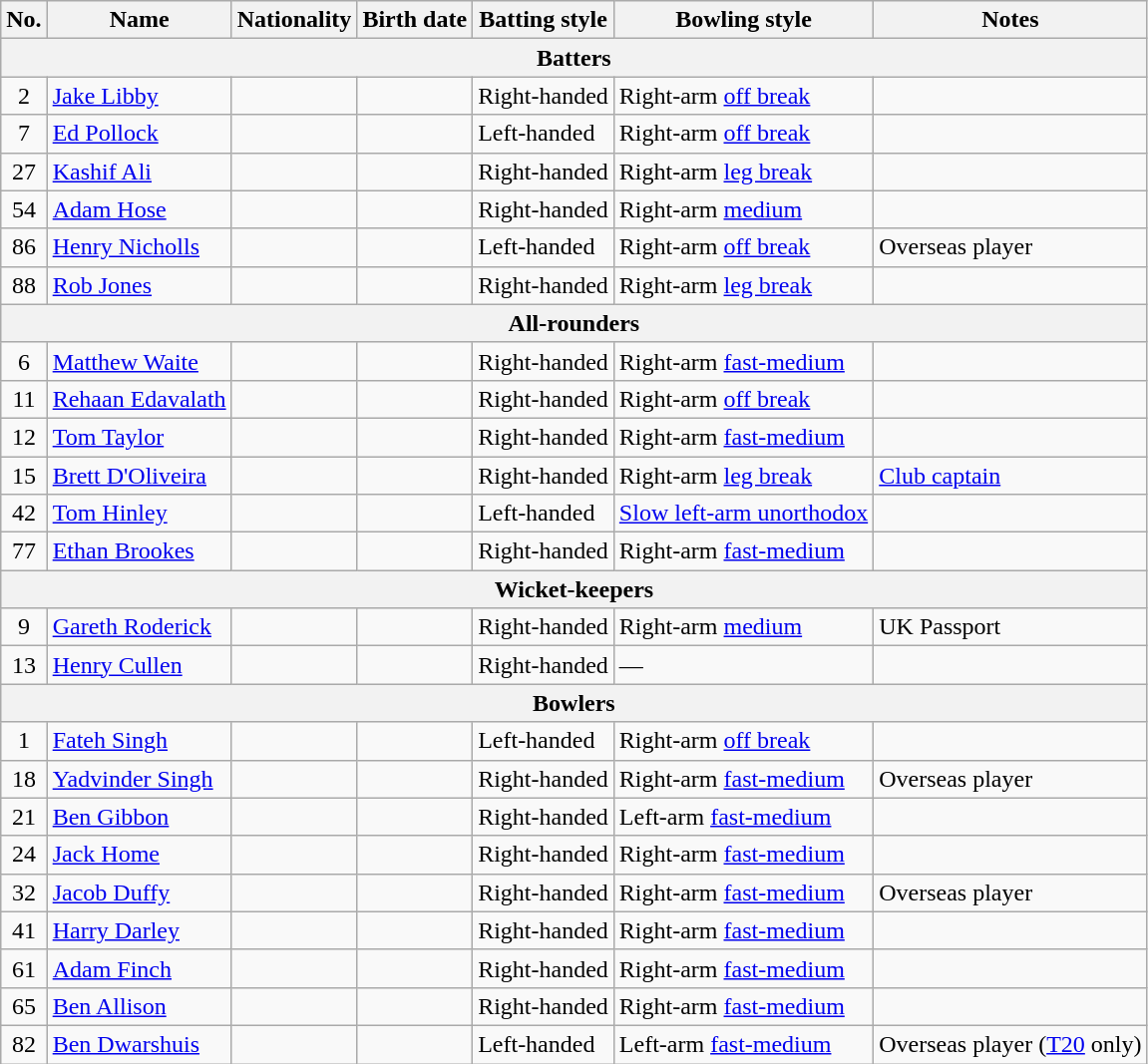<table class="wikitable">
<tr>
<th>No.</th>
<th>Name</th>
<th>Nationality</th>
<th>Birth date</th>
<th>Batting style</th>
<th>Bowling style</th>
<th>Notes</th>
</tr>
<tr>
<th colspan="7">Batters</th>
</tr>
<tr>
<td style="text-align:center">2</td>
<td><a href='#'>Jake Libby</a></td>
<td></td>
<td></td>
<td>Right-handed</td>
<td>Right-arm <a href='#'>off break</a></td>
<td></td>
</tr>
<tr>
<td style="text-align:center">7</td>
<td><a href='#'>Ed Pollock</a></td>
<td></td>
<td></td>
<td>Left-handed</td>
<td>Right-arm <a href='#'>off break</a></td>
<td></td>
</tr>
<tr>
<td style="text-align:center">27</td>
<td><a href='#'>Kashif Ali</a></td>
<td></td>
<td></td>
<td>Right-handed</td>
<td>Right-arm <a href='#'>leg break</a></td>
<td></td>
</tr>
<tr>
<td style="text-align:center">54</td>
<td><a href='#'>Adam Hose</a></td>
<td></td>
<td></td>
<td>Right-handed</td>
<td>Right-arm <a href='#'>medium</a></td>
<td></td>
</tr>
<tr>
<td style="text-align:center">86</td>
<td><a href='#'>Henry Nicholls</a> </td>
<td></td>
<td></td>
<td>Left-handed</td>
<td>Right-arm <a href='#'>off break</a></td>
<td>Overseas player</td>
</tr>
<tr>
<td style="text-align:center">88</td>
<td><a href='#'>Rob Jones</a></td>
<td></td>
<td></td>
<td>Right-handed</td>
<td>Right-arm <a href='#'>leg break</a></td>
<td></td>
</tr>
<tr>
<th colspan="7">All-rounders</th>
</tr>
<tr>
<td style="text-align:center">6</td>
<td><a href='#'>Matthew Waite</a></td>
<td></td>
<td></td>
<td>Right-handed</td>
<td>Right-arm <a href='#'>fast-medium</a></td>
<td></td>
</tr>
<tr>
<td style="text-align:center">11</td>
<td><a href='#'>Rehaan Edavalath</a></td>
<td></td>
<td></td>
<td>Right-handed</td>
<td>Right-arm <a href='#'>off break</a></td>
<td></td>
</tr>
<tr>
<td style="text-align:center">12</td>
<td><a href='#'>Tom Taylor</a></td>
<td></td>
<td></td>
<td>Right-handed</td>
<td>Right-arm <a href='#'>fast-medium</a></td>
<td></td>
</tr>
<tr>
<td style="text-align:center">15</td>
<td><a href='#'>Brett D'Oliveira</a></td>
<td></td>
<td></td>
<td>Right-handed</td>
<td>Right-arm <a href='#'>leg break</a></td>
<td><a href='#'>Club captain</a></td>
</tr>
<tr>
<td style="text-align:center">42</td>
<td><a href='#'>Tom Hinley</a></td>
<td></td>
<td></td>
<td>Left-handed</td>
<td><a href='#'>Slow left-arm unorthodox</a></td>
<td></td>
</tr>
<tr>
<td style="text-align:center">77</td>
<td><a href='#'>Ethan Brookes</a></td>
<td></td>
<td></td>
<td>Right-handed</td>
<td>Right-arm <a href='#'>fast-medium</a></td>
<td></td>
</tr>
<tr>
<th colspan="7">Wicket-keepers</th>
</tr>
<tr>
<td style="text-align:center">9</td>
<td><a href='#'>Gareth Roderick</a></td>
<td></td>
<td></td>
<td>Right-handed</td>
<td>Right-arm <a href='#'>medium</a></td>
<td>UK Passport</td>
</tr>
<tr>
<td style="text-align:center">13</td>
<td><a href='#'>Henry Cullen</a></td>
<td></td>
<td></td>
<td>Right-handed</td>
<td>—</td>
<td></td>
</tr>
<tr>
<th colspan="7">Bowlers</th>
</tr>
<tr>
<td style="text-align:center">1</td>
<td><a href='#'>Fateh Singh</a></td>
<td></td>
<td></td>
<td>Left-handed</td>
<td>Right-arm <a href='#'>off break</a></td>
<td></td>
</tr>
<tr>
<td style="text-align:center">18</td>
<td><a href='#'>Yadvinder Singh</a></td>
<td></td>
<td></td>
<td>Right-handed</td>
<td>Right-arm <a href='#'>fast-medium</a></td>
<td>Overseas player</td>
</tr>
<tr>
<td style="text-align:center">21</td>
<td><a href='#'>Ben Gibbon</a></td>
<td></td>
<td></td>
<td>Right-handed</td>
<td>Left-arm <a href='#'>fast-medium</a></td>
<td></td>
</tr>
<tr>
<td style="text-align:center">24</td>
<td><a href='#'>Jack Home</a></td>
<td></td>
<td></td>
<td>Right-handed</td>
<td>Right-arm <a href='#'>fast-medium</a></td>
<td></td>
</tr>
<tr>
<td style="text-align:center">32</td>
<td><a href='#'>Jacob Duffy</a> </td>
<td></td>
<td></td>
<td>Right-handed</td>
<td>Right-arm <a href='#'>fast-medium</a></td>
<td>Overseas player</td>
</tr>
<tr>
<td style="text-align:center">41</td>
<td><a href='#'>Harry Darley</a></td>
<td></td>
<td></td>
<td>Right-handed</td>
<td>Right-arm <a href='#'>fast-medium</a></td>
<td></td>
</tr>
<tr>
<td style="text-align:center">61</td>
<td><a href='#'>Adam Finch</a></td>
<td></td>
<td></td>
<td>Right-handed</td>
<td>Right-arm <a href='#'>fast-medium</a></td>
<td></td>
</tr>
<tr>
<td style="text-align:center">65</td>
<td><a href='#'>Ben Allison</a></td>
<td></td>
<td></td>
<td>Right-handed</td>
<td>Right-arm <a href='#'>fast-medium</a></td>
<td></td>
</tr>
<tr>
<td style="text-align:center">82</td>
<td><a href='#'>Ben Dwarshuis</a> </td>
<td></td>
<td></td>
<td>Left-handed</td>
<td>Left-arm <a href='#'>fast-medium</a></td>
<td>Overseas player (<a href='#'>T20</a> only)</td>
</tr>
</table>
